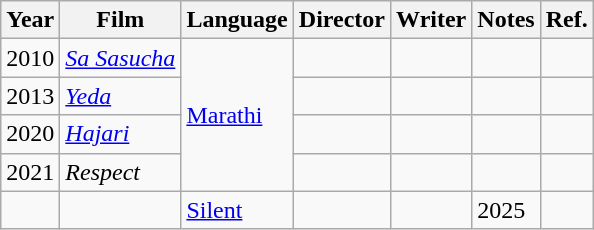<table class="wikitable sortable">
<tr>
<th>Year</th>
<th>Film</th>
<th>Language</th>
<th>Director</th>
<th>Writer</th>
<th class="unsortable">Notes</th>
<th class="unsortable">Ref.</th>
</tr>
<tr>
<td>2010</td>
<td><em><a href='#'>Sa Sasucha</a></em></td>
<td rowspan="4"><a href='#'>Marathi</a></td>
<td></td>
<td></td>
<td></td>
<td></td>
</tr>
<tr>
<td>2013</td>
<td><em><a href='#'>Yeda</a></em></td>
<td></td>
<td></td>
<td></td>
<td></td>
</tr>
<tr>
<td>2020</td>
<td><em><a href='#'>Hajari</a></em></td>
<td></td>
<td></td>
<td></td>
<td></td>
</tr>
<tr>
<td>2021</td>
<td><em>Respect</em></td>
<td></td>
<td></td>
<td></td>
<td></td>
</tr>
<tr>
<td></td>
<td></td>
<td><a href='#'>Silent</a></td>
<td></td>
<td></td>
<td>2025</td>
<td></td>
</tr>
</table>
